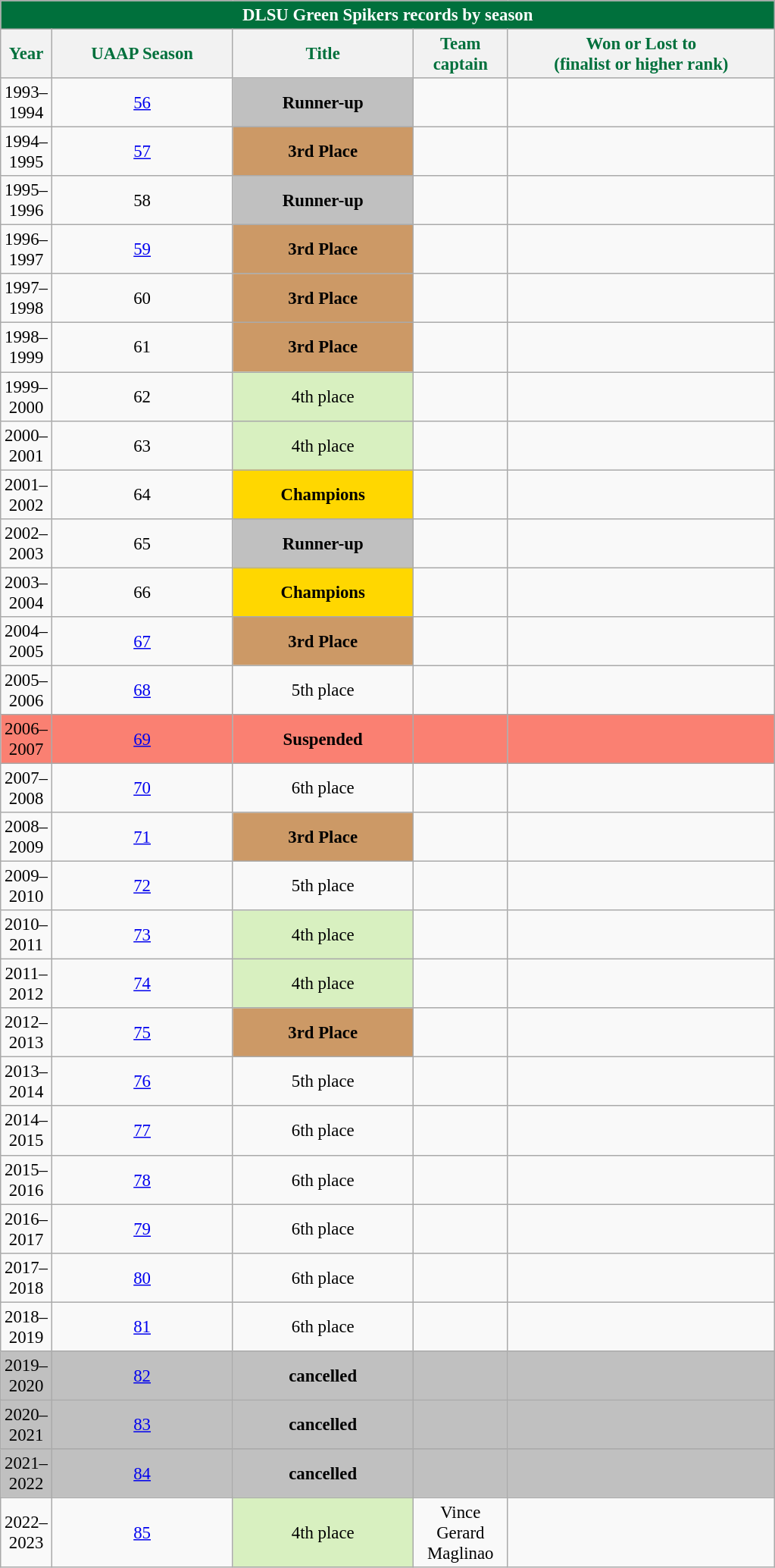<table class="wikitable sortable" style="font-size:95%; text-align:left;">
<tr>
<th colspan="8" style= "background: #00703c; color: white; text-align: center"><strong>DLSU Green Spikers records by season</strong></th>
</tr>
<tr style="background: white; color: #00703c">
<th style= "align=center; width:1em;">Year</th>
<th style= "align=center; width:10em;">UAAP Season</th>
<th style= "align=center;width:10em;">Title</th>
<th style= "align=center; width:5em;">Team captain</th>
<th style= "align=center; width:15em;">Won or Lost to<br>(finalist or higher rank)</th>
</tr>
<tr align=center>
<td>1993–1994</td>
<td><a href='#'>56</a></td>
<td style="background: silver;"><strong>Runner-up</strong></td>
<td></td>
<td></td>
</tr>
<tr align=center>
<td>1994–1995</td>
<td><a href='#'>57</a></td>
<td style="background:#c96;"><strong>3rd Place</strong></td>
<td></td>
<td></td>
</tr>
<tr align=center>
<td>1995–1996</td>
<td>58</td>
<td style="background: silver;"><strong>Runner-up</strong></td>
<td></td>
<td></td>
</tr>
<tr align=center>
<td>1996–1997</td>
<td><a href='#'>59</a></td>
<td style="background:#c96;"><strong>3rd Place</strong></td>
<td></td>
<td></td>
</tr>
<tr align=center>
<td>1997–1998</td>
<td>60</td>
<td style="background:#c96;"><strong>3rd Place</strong></td>
<td></td>
<td></td>
</tr>
<tr align=center>
<td>1998–1999</td>
<td>61</td>
<td style="background:#c96;"><strong>3rd Place</strong></td>
<td></td>
<td></td>
</tr>
<tr align=center>
<td>1999–2000</td>
<td>62</td>
<td bgcolor=#D8F0C0>4th place</td>
<td></td>
<td></td>
</tr>
<tr align=center>
<td>2000–2001</td>
<td>63</td>
<td bgcolor=#D8F0C0>4th place</td>
<td></td>
<td></td>
</tr>
<tr align=center>
<td>2001–2002</td>
<td>64</td>
<td style="background: gold;"><strong>Champions</strong></td>
<td></td>
<td></td>
</tr>
<tr align=center>
<td>2002–2003</td>
<td>65</td>
<td style="background: silver;"><strong>Runner-up</strong></td>
<td></td>
<td></td>
</tr>
<tr align=center>
<td>2003–2004</td>
<td>66</td>
<td style="background: gold;"><strong>Champions</strong></td>
<td></td>
<td></td>
</tr>
<tr align=center>
<td>2004–2005</td>
<td><a href='#'>67</a></td>
<td style="background:#c96;"><strong>3rd Place</strong></td>
<td></td>
<td></td>
</tr>
<tr align=center>
<td>2005–2006</td>
<td><a href='#'>68</a></td>
<td>5th place</td>
<td></td>
<td></td>
</tr>
<tr align=center | bgcolor=salmon>
<td>2006–2007</td>
<td><a href='#'>69</a></td>
<td><strong>Suspended</strong></td>
<td></td>
<td></td>
</tr>
<tr align=center>
<td>2007–2008</td>
<td><a href='#'>70</a></td>
<td>6th place</td>
<td></td>
<td></td>
</tr>
<tr align=center>
<td>2008–2009</td>
<td><a href='#'>71</a></td>
<td style="background:#c96;"><strong>3rd Place</strong></td>
<td></td>
<td></td>
</tr>
<tr align=center>
<td>2009–2010</td>
<td><a href='#'>72</a></td>
<td>5th place</td>
<td></td>
<td></td>
</tr>
<tr align=center>
<td>2010–2011</td>
<td><a href='#'>73</a></td>
<td bgcolor=#D8F0C0>4th place</td>
<td></td>
<td></td>
</tr>
<tr align=center>
<td>2011–2012</td>
<td><a href='#'>74</a></td>
<td bgcolor=#D8F0C0>4th place</td>
<td></td>
<td></td>
</tr>
<tr align=center>
<td>2012–2013</td>
<td><a href='#'>75</a></td>
<td style="background:#c96;"><strong>3rd Place</strong></td>
<td></td>
<td></td>
</tr>
<tr align=center>
<td>2013–2014</td>
<td><a href='#'>76</a></td>
<td>5th place</td>
<td></td>
<td></td>
</tr>
<tr align=center>
<td>2014–2015</td>
<td><a href='#'>77</a></td>
<td>6th place</td>
<td></td>
<td></td>
</tr>
<tr align=center>
<td>2015–2016</td>
<td><a href='#'>78</a></td>
<td>6th place</td>
<td></td>
<td></td>
</tr>
<tr align=center>
<td>2016–2017</td>
<td><a href='#'>79</a></td>
<td>6th place</td>
<td></td>
<td></td>
</tr>
<tr align=center>
<td>2017–2018</td>
<td><a href='#'>80</a></td>
<td>6th place</td>
<td></td>
<td></td>
</tr>
<tr align=center>
<td>2018–2019</td>
<td><a href='#'>81</a></td>
<td>6th place</td>
<td></td>
<td></td>
</tr>
<tr bgcolor=silver | align=center>
<td>2019–2020</td>
<td><a href='#'>82</a></td>
<td><strong>cancelled</strong></td>
<td></td>
<td></td>
</tr>
<tr bgcolor=silver | align=center>
<td>2020–2021</td>
<td><a href='#'>83</a></td>
<td><strong>cancelled</strong></td>
<td></td>
<td></td>
</tr>
<tr bgcolor=silver | align=center>
<td>2021–2022</td>
<td><a href='#'>84</a></td>
<td><strong>cancelled</strong></td>
<td></td>
<td></td>
</tr>
<tr align=center>
<td>2022–2023</td>
<td><a href='#'>85</a></td>
<td bgcolor=#D8F0C0>4th place</td>
<td>Vince Gerard Maglinao</td>
<td></td>
</tr>
</table>
